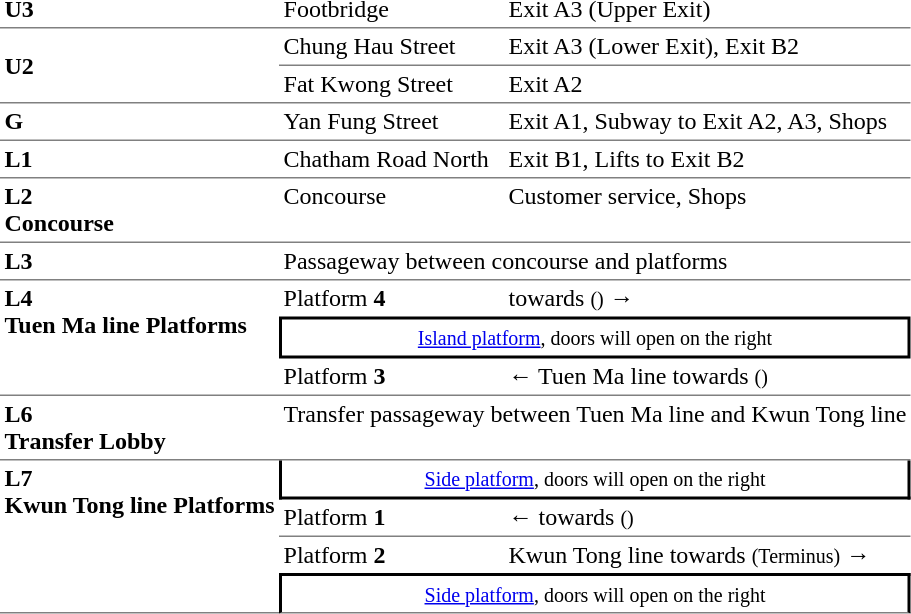<table cellspacing=0 cellpadding=3>
<tr>
<td style="border-bottom:solid 1px gray;" valign=top><strong>U3</strong></td>
<td style="border-bottom:solid 1px gray;" valign=top>Footbridge</td>
<td style="border-bottom:solid 1px gray;" valign=top>Exit A3 (Upper Exit)</td>
</tr>
<tr>
<td rowspan="2" style="border-bottom:solid 1px gray; "><strong>U2</strong></td>
<td style="border-bottom:solid 1px gray; ">Chung Hau Street</td>
<td style="border-bottom:solid 1px gray; ">Exit A3 (Lower Exit), Exit B2</td>
</tr>
<tr>
<td style="border-bottom:solid 1px gray; ">Fat Kwong Street</td>
<td style="border-bottom:solid 1px gray; ">Exit A2</td>
</tr>
<tr>
<td style="border-bottom:solid 1px gray;" valign=top><strong>G</strong></td>
<td style="border-bottom:solid 1px gray;" valign=top>Yan Fung Street</td>
<td style="border-bottom:solid 1px gray;" valign=top>Exit A1, Subway to Exit A2, A3, Shops</td>
</tr>
<tr>
<td style="border-bottom:solid 1px gray;" valign=top><strong>L1</strong></td>
<td style="border-bottom:solid 1px gray;" valign=top>Chatham Road North</td>
<td style="border-bottom:solid 1px gray;" valign=top>Exit B1, Lifts to Exit B2</td>
</tr>
<tr>
<td style="border-bottom:solid 1px gray;vertical-align:top;"><strong>L2<br>Concourse</strong></td>
<td style="border-bottom:solid 1px gray;vertical-align:top;">Concourse</td>
<td style="border-bottom:solid 1px gray;vertical-align:top;">Customer service, Shops</td>
</tr>
<tr>
<td style="border-bottom:solid 1px gray;vertical-align:top;"><strong>L3</strong></td>
<td style="border-bottom:solid 1px gray;" colspan=2 valign=top>Passageway between concourse and platforms</td>
</tr>
<tr>
<td style="border-bottom:solid 1px gray;vertical-align:top;" rowspan=3><strong>L4<br>Tuen Ma line Platforms</strong></td>
<td>Platform <span><strong>4</strong></span></td>
<td>  towards  <small>()</small> →</td>
</tr>
<tr>
<td style="border-top:solid 2px black;border-right:solid 2px black;border-left:solid 2px black;border-bottom:solid 2px black;text-align:center;" colspan=2><small><a href='#'>Island platform</a>, doors will open on the right</small></td>
</tr>
<tr>
<td style="border-bottom:solid 1px gray;">Platform <span><strong>3</strong></span></td>
<td style="border-bottom:solid 1px gray;">←  Tuen Ma line towards  <small>()</small></td>
</tr>
<tr>
<td style="border-bottom:solid 1px gray;vertical-align:top;"><strong>L6<br> Transfer Lobby</strong></td>
<td style="border-bottom:solid 1px gray;" colspan=2 valign=top>Transfer passageway between  Tuen Ma line and  Kwun Tong line</td>
</tr>
<tr>
<td rowspan="4" style="border-bottom:solid 1px gray;vertical-align:top;"><strong>L7<br> Kwun Tong line Platforms</strong></td>
<td style="border-right:solid 2px black;border-left:solid 2px black;border-bottom:solid 2px black;text-align:center;" colspan=2><small><a href='#'>Side platform</a>, doors will open on the right</small></td>
</tr>
<tr>
<td style="border-bottom:solid 1px gray;">Platform <span><strong>1</strong></span></td>
<td style="border-bottom:solid 1px gray;">←  towards  <small>()</small></td>
</tr>
<tr>
<td>Platform <span><strong>2</strong></span></td>
<td> Kwun Tong line towards  <small>(Terminus)</small> →</td>
</tr>
<tr>
<td style="border-top:solid 2px black;border-right:solid 2px black;border-left:solid 2px black;border-bottom:solid 1px gray;text-align:center;" colspan=2><small><a href='#'>Side platform</a>, doors will open on the right</small></td>
</tr>
</table>
